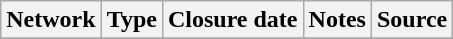<table class="wikitable sortable">
<tr>
<th>Network</th>
<th>Type</th>
<th>Closure date</th>
<th>Notes</th>
<th>Source</th>
</tr>
<tr>
</tr>
</table>
